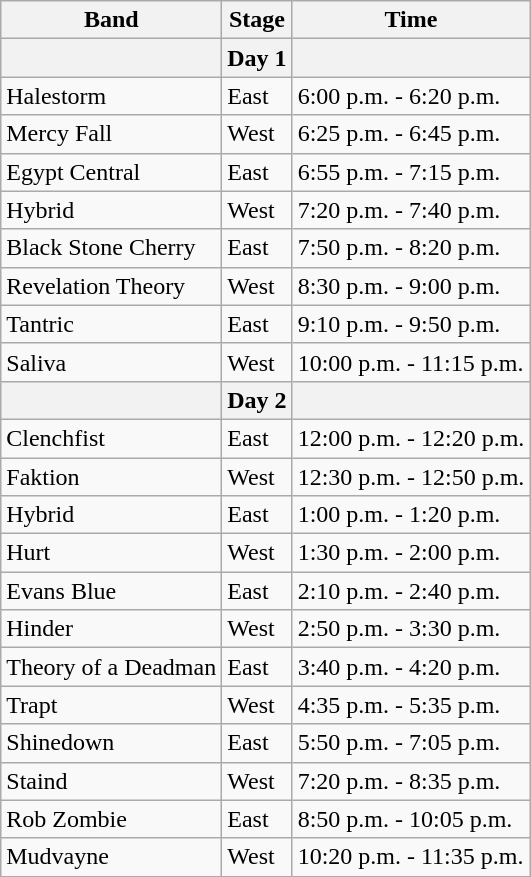<table class="wikitable">
<tr>
<th>Band</th>
<th>Stage</th>
<th>Time</th>
</tr>
<tr>
<th></th>
<th>Day 1</th>
<th></th>
</tr>
<tr>
<td>Halestorm</td>
<td>East</td>
<td>6:00 p.m. - 6:20 p.m.</td>
</tr>
<tr>
<td>Mercy Fall</td>
<td>West</td>
<td>6:25 p.m. - 6:45 p.m.</td>
</tr>
<tr>
<td>Egypt Central</td>
<td>East</td>
<td>6:55 p.m. - 7:15 p.m.</td>
</tr>
<tr>
<td>Hybrid</td>
<td>West</td>
<td>7:20 p.m. - 7:40 p.m.</td>
</tr>
<tr>
<td>Black Stone Cherry</td>
<td>East</td>
<td>7:50 p.m. - 8:20 p.m.</td>
</tr>
<tr>
<td>Revelation Theory</td>
<td>West</td>
<td>8:30 p.m. - 9:00 p.m.</td>
</tr>
<tr>
<td>Tantric</td>
<td>East</td>
<td>9:10 p.m. - 9:50 p.m.</td>
</tr>
<tr>
<td>Saliva</td>
<td>West</td>
<td>10:00 p.m. - 11:15 p.m.</td>
</tr>
<tr>
<th></th>
<th>Day 2</th>
<th></th>
</tr>
<tr>
<td>Clenchfist</td>
<td>East</td>
<td>12:00 p.m. - 12:20 p.m.</td>
</tr>
<tr>
<td>Faktion</td>
<td>West</td>
<td>12:30 p.m. - 12:50 p.m.</td>
</tr>
<tr>
<td>Hybrid</td>
<td>East</td>
<td>1:00 p.m. - 1:20 p.m.</td>
</tr>
<tr>
<td>Hurt</td>
<td>West</td>
<td>1:30 p.m. - 2:00 p.m.</td>
</tr>
<tr>
<td>Evans Blue</td>
<td>East</td>
<td>2:10 p.m. - 2:40 p.m.</td>
</tr>
<tr>
<td>Hinder</td>
<td>West</td>
<td>2:50 p.m. - 3:30 p.m.</td>
</tr>
<tr>
<td>Theory of a Deadman</td>
<td>East</td>
<td>3:40 p.m. - 4:20 p.m.</td>
</tr>
<tr>
<td>Trapt</td>
<td>West</td>
<td>4:35 p.m. - 5:35 p.m.</td>
</tr>
<tr>
<td>Shinedown</td>
<td>East</td>
<td>5:50 p.m. - 7:05 p.m.</td>
</tr>
<tr>
<td>Staind</td>
<td>West</td>
<td>7:20 p.m. - 8:35 p.m.</td>
</tr>
<tr>
<td>Rob Zombie</td>
<td>East</td>
<td>8:50 p.m. - 10:05 p.m.</td>
</tr>
<tr>
<td>Mudvayne</td>
<td>West</td>
<td>10:20 p.m. - 11:35 p.m.</td>
</tr>
</table>
